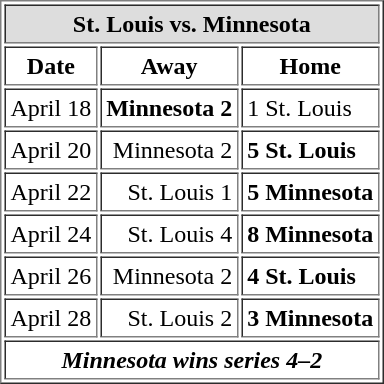<table cellpadding="3" border="1">
<tr>
<th bgcolor="#DDDDDD" colspan="4">St. Louis vs. Minnesota</th>
</tr>
<tr>
<th>Date</th>
<th>Away</th>
<th>Home</th>
</tr>
<tr>
<td>April 18</td>
<td align="right"><strong>Minnesota 2</strong></td>
<td>1 St. Louis</td>
</tr>
<tr>
<td>April 20</td>
<td align="right">Minnesota 2</td>
<td><strong>5 St. Louis</strong></td>
</tr>
<tr>
<td>April 22</td>
<td align="right">St. Louis 1</td>
<td><strong>5 Minnesota</strong></td>
</tr>
<tr>
<td>April 24</td>
<td align="right">St. Louis 4</td>
<td><strong>8 Minnesota</strong></td>
</tr>
<tr>
<td>April 26</td>
<td align="right">Minnesota 2</td>
<td><strong>4 St. Louis</strong></td>
</tr>
<tr>
<td>April 28</td>
<td align="right">St. Louis 2</td>
<td><strong>3 Minnesota</strong></td>
</tr>
<tr>
<td align="center" colspan="4"><strong><em>Minnesota wins series 4–2</em></strong></td>
</tr>
</table>
